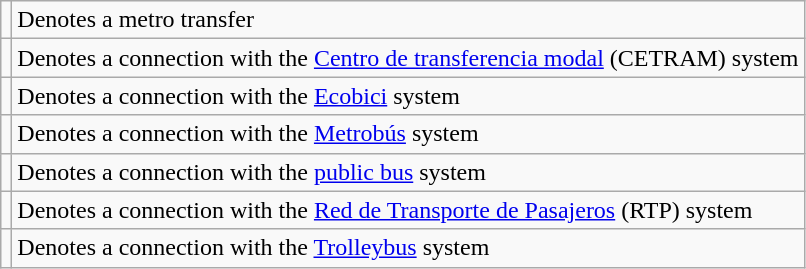<table class="wikitable">
<tr>
<td></td>
<td>Denotes a metro transfer</td>
</tr>
<tr>
<td></td>
<td>Denotes a connection with the <a href='#'>Centro de transferencia modal</a> (CETRAM) system</td>
</tr>
<tr>
<td></td>
<td>Denotes a connection with the <a href='#'>Ecobici</a> system</td>
</tr>
<tr>
<td></td>
<td>Denotes a connection with the <a href='#'>Metrobús</a> system</td>
</tr>
<tr>
<td></td>
<td>Denotes a connection with the <a href='#'>public bus</a> system</td>
</tr>
<tr>
<td></td>
<td>Denotes a connection with the <a href='#'>Red de Transporte de Pasajeros</a> (RTP) system</td>
</tr>
<tr>
<td></td>
<td>Denotes a connection with the <a href='#'>Trolleybus</a> system</td>
</tr>
</table>
